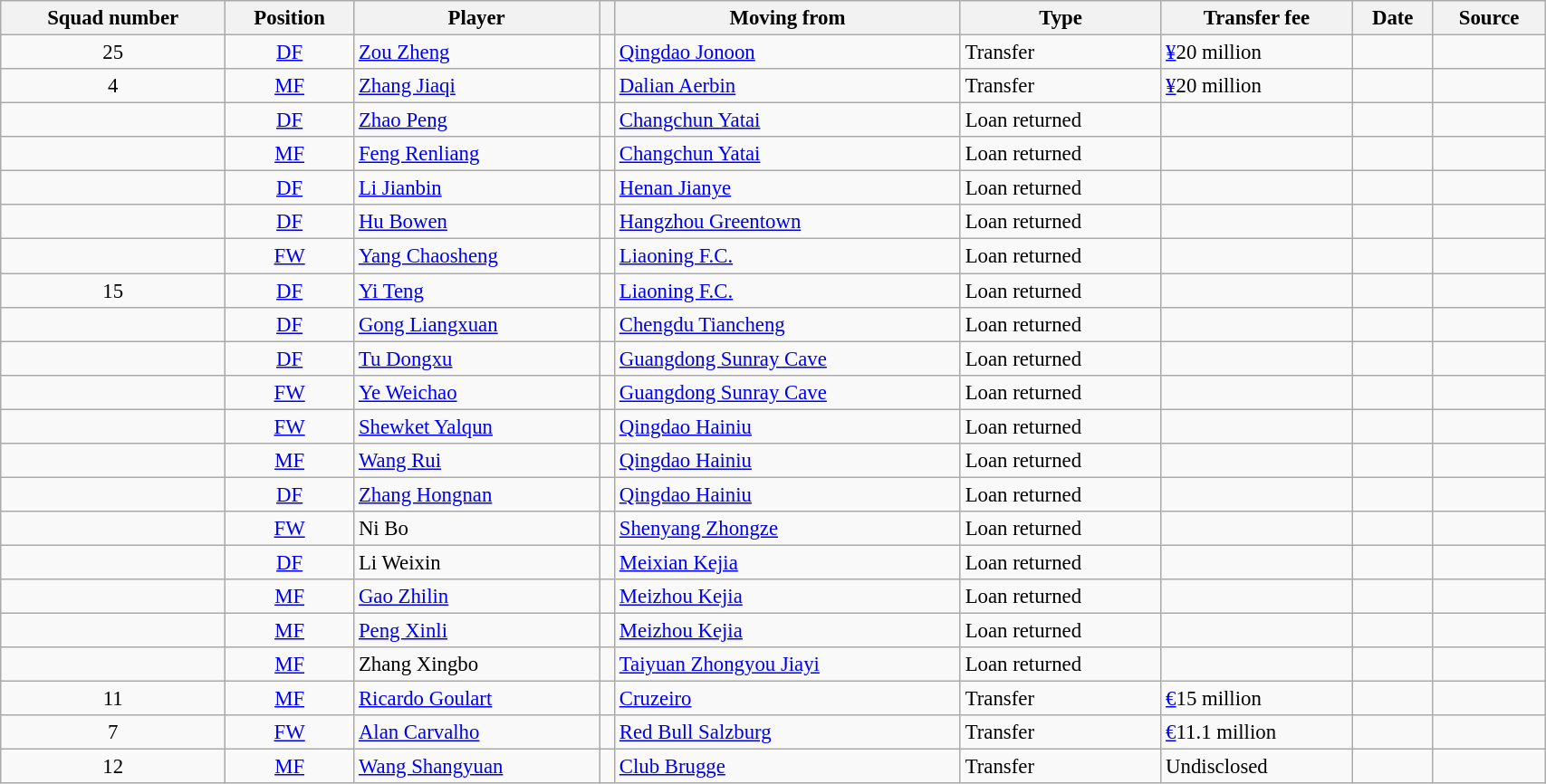<table class="wikitable sortable" style="width:90%; text-align:left; font-size:95%;">
<tr>
<th><strong>Squad number</strong></th>
<th><strong>Position</strong></th>
<th><strong>Player</strong></th>
<th></th>
<th><strong>Moving from</strong></th>
<th><strong>Type</strong></th>
<th><strong>Transfer fee</strong></th>
<th><strong>Date</strong></th>
<th><strong>Source</strong></th>
</tr>
<tr>
<td align=center>25</td>
<td align=center><a href='#'>DF</a></td>
<td align=left> <a href='#'>Zou Zheng</a></td>
<td align=center></td>
<td align=left> <a href='#'>Qingdao Jonoon</a></td>
<td>Transfer</td>
<td><a href='#'>¥</a>20 million</td>
<td></td>
<td align=center></td>
</tr>
<tr>
<td align=center>4</td>
<td align=center><a href='#'>MF</a></td>
<td align=left> <a href='#'>Zhang Jiaqi</a></td>
<td align=center></td>
<td align=left> <a href='#'>Dalian Aerbin</a></td>
<td>Transfer</td>
<td><a href='#'>¥</a>20 million</td>
<td></td>
<td align=center></td>
</tr>
<tr>
<td align=center></td>
<td align=center><a href='#'>DF</a></td>
<td align=left> <a href='#'>Zhao Peng</a></td>
<td align=center></td>
<td align=left> <a href='#'>Changchun Yatai</a></td>
<td>Loan returned</td>
<td></td>
<td></td>
<td align=center></td>
</tr>
<tr>
<td align=center></td>
<td align=center><a href='#'>MF</a></td>
<td align=left> <a href='#'>Feng Renliang</a></td>
<td align=center></td>
<td align=left> <a href='#'>Changchun Yatai</a></td>
<td>Loan returned</td>
<td></td>
<td></td>
<td align=center></td>
</tr>
<tr>
<td align=center></td>
<td align=center><a href='#'>DF</a></td>
<td align=left> <a href='#'>Li Jianbin</a></td>
<td align=center></td>
<td align=left> <a href='#'>Henan Jianye</a></td>
<td>Loan returned</td>
<td></td>
<td></td>
<td align=center></td>
</tr>
<tr>
<td align=center></td>
<td align=center><a href='#'>DF</a></td>
<td align=left> <a href='#'>Hu Bowen</a></td>
<td align=center></td>
<td align=left> <a href='#'>Hangzhou Greentown</a></td>
<td>Loan returned</td>
<td></td>
<td></td>
<td align=center></td>
</tr>
<tr>
<td align=center></td>
<td align=center><a href='#'>FW</a></td>
<td align=left> <a href='#'>Yang Chaosheng</a></td>
<td align=center></td>
<td align=left> <a href='#'>Liaoning F.C.</a></td>
<td>Loan returned</td>
<td></td>
<td></td>
<td align=center></td>
</tr>
<tr>
<td align=center>15</td>
<td align=center><a href='#'>DF</a></td>
<td align=left> <a href='#'>Yi Teng</a></td>
<td align=center></td>
<td align=left> <a href='#'>Liaoning F.C.</a></td>
<td>Loan returned</td>
<td></td>
<td></td>
<td align=center></td>
</tr>
<tr>
<td align=center></td>
<td align=center><a href='#'>DF</a></td>
<td align=left> <a href='#'>Gong Liangxuan</a></td>
<td align=center></td>
<td align=left> <a href='#'>Chengdu Tiancheng</a></td>
<td>Loan returned</td>
<td></td>
<td></td>
<td align=center></td>
</tr>
<tr>
<td align=center></td>
<td align=center><a href='#'>DF</a></td>
<td align=left> <a href='#'>Tu Dongxu</a></td>
<td align=center></td>
<td align=left> <a href='#'>Guangdong Sunray Cave</a></td>
<td>Loan returned</td>
<td></td>
<td></td>
<td align=center></td>
</tr>
<tr>
<td align=center></td>
<td align=center><a href='#'>FW</a></td>
<td align=left> <a href='#'>Ye Weichao</a></td>
<td align=center></td>
<td align=left> <a href='#'>Guangdong Sunray Cave</a></td>
<td>Loan returned</td>
<td></td>
<td></td>
<td align=center></td>
</tr>
<tr>
<td align=center></td>
<td align=center><a href='#'>FW</a></td>
<td align=left> <a href='#'>Shewket Yalqun</a></td>
<td align=center></td>
<td align=left> <a href='#'>Qingdao Hainiu</a></td>
<td>Loan returned</td>
<td></td>
<td></td>
<td align=center></td>
</tr>
<tr>
<td align=center></td>
<td align=center><a href='#'>MF</a></td>
<td align=left> <a href='#'>Wang Rui</a></td>
<td align=center></td>
<td align=left> <a href='#'>Qingdao Hainiu</a></td>
<td>Loan returned</td>
<td></td>
<td></td>
<td align=center></td>
</tr>
<tr>
<td align=center></td>
<td align=center><a href='#'>DF</a></td>
<td align=left> <a href='#'>Zhang Hongnan</a></td>
<td align=center></td>
<td align=left> <a href='#'>Qingdao Hainiu</a></td>
<td>Loan returned</td>
<td></td>
<td></td>
<td align=center></td>
</tr>
<tr>
<td align=center></td>
<td align=center><a href='#'>FW</a></td>
<td align=left> Ni Bo</td>
<td align=center></td>
<td align=left> <a href='#'>Shenyang Zhongze</a></td>
<td>Loan returned</td>
<td></td>
<td></td>
<td align=center></td>
</tr>
<tr>
<td align=center></td>
<td align=center><a href='#'>DF</a></td>
<td align=left> Li Weixin</td>
<td align=center></td>
<td align=left> <a href='#'>Meixian Kejia</a></td>
<td>Loan returned</td>
<td></td>
<td></td>
<td align=center></td>
</tr>
<tr>
<td align=center></td>
<td align=center><a href='#'>MF</a></td>
<td align=left> <a href='#'>Gao Zhilin</a></td>
<td align=center></td>
<td align=left> <a href='#'>Meizhou Kejia</a></td>
<td>Loan returned</td>
<td></td>
<td></td>
<td align=center></td>
</tr>
<tr>
<td align=center></td>
<td align=center><a href='#'>MF</a></td>
<td align=left> <a href='#'>Peng Xinli</a></td>
<td align=center></td>
<td align=left> <a href='#'>Meizhou Kejia</a></td>
<td>Loan returned</td>
<td></td>
<td></td>
<td align=center></td>
</tr>
<tr>
<td align=center></td>
<td align=center><a href='#'>MF</a></td>
<td align=left> Zhang Xingbo</td>
<td align=center></td>
<td align=left> <a href='#'>Taiyuan Zhongyou Jiayi</a></td>
<td>Loan returned</td>
<td></td>
<td></td>
<td align=center></td>
</tr>
<tr>
<td align=center>11</td>
<td align=center><a href='#'>MF</a></td>
<td align=left> <a href='#'>Ricardo Goulart</a></td>
<td align=center></td>
<td align=left> <a href='#'>Cruzeiro</a></td>
<td>Transfer</td>
<td><a href='#'>€</a>15 million</td>
<td></td>
<td align=center></td>
</tr>
<tr>
<td align=center>7</td>
<td align=center><a href='#'>FW</a></td>
<td align=left> <a href='#'>Alan Carvalho</a></td>
<td align=center></td>
<td align=left> <a href='#'>Red Bull Salzburg</a></td>
<td>Transfer</td>
<td><a href='#'>€</a>11.1 million</td>
<td></td>
<td align=center></td>
</tr>
<tr>
<td align=center>12</td>
<td align=center><a href='#'>MF</a></td>
<td align=left> <a href='#'>Wang Shangyuan</a></td>
<td align=center></td>
<td align=left> <a href='#'>Club Brugge</a></td>
<td>Transfer</td>
<td>Undisclosed</td>
<td></td>
<td align=center></td>
</tr>
</table>
